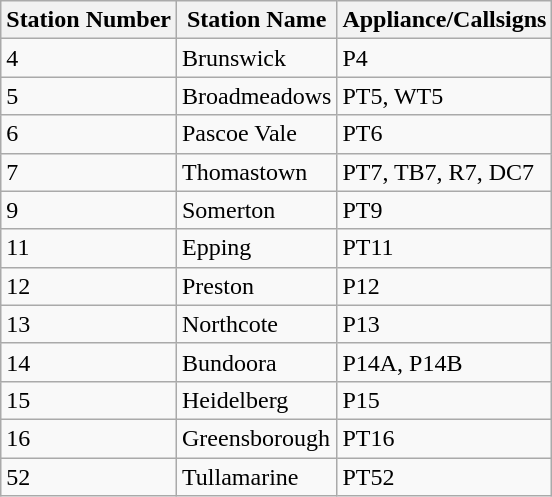<table class=wikitable>
<tr valign=bottom>
<th>Station Number</th>
<th>Station Name</th>
<th>Appliance/Callsigns</th>
</tr>
<tr>
<td>4</td>
<td>Brunswick</td>
<td>P4</td>
</tr>
<tr>
<td>5</td>
<td>Broadmeadows</td>
<td>PT5, WT5</td>
</tr>
<tr>
<td>6</td>
<td>Pascoe Vale</td>
<td>PT6</td>
</tr>
<tr>
<td>7</td>
<td>Thomastown</td>
<td>PT7, TB7, R7, DC7</td>
</tr>
<tr>
<td>9</td>
<td>Somerton</td>
<td>PT9</td>
</tr>
<tr>
<td>11</td>
<td>Epping</td>
<td>PT11</td>
</tr>
<tr>
<td>12</td>
<td>Preston</td>
<td>P12</td>
</tr>
<tr>
<td>13</td>
<td>Northcote</td>
<td>P13</td>
</tr>
<tr>
<td>14</td>
<td>Bundoora</td>
<td>P14A, P14B</td>
</tr>
<tr>
<td>15</td>
<td>Heidelberg</td>
<td>P15</td>
</tr>
<tr>
<td>16</td>
<td>Greensborough</td>
<td>PT16</td>
</tr>
<tr>
<td>52</td>
<td>Tullamarine</td>
<td>PT52</td>
</tr>
</table>
